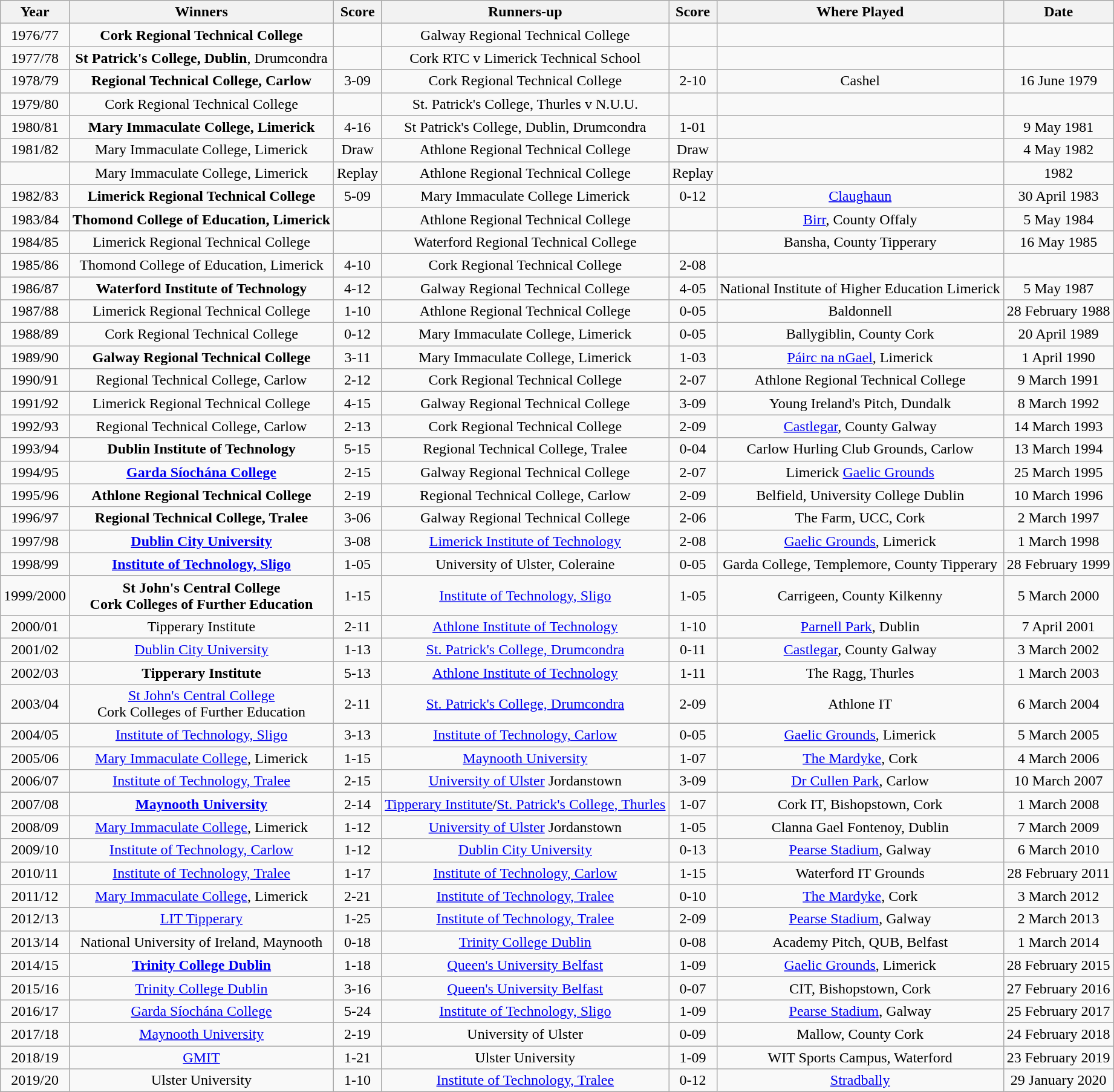<table class="wikitable">
<tr style="background:#efefef">
<th>Year</th>
<th>Winners</th>
<th>Score</th>
<th>Runners-up</th>
<th>Score</th>
<th>Where Played</th>
<th>Date</th>
</tr>
<tr align="center">
<td>1976/77</td>
<td><strong>Cork Regional Technical College</strong></td>
<td></td>
<td>Galway Regional Technical College</td>
<td></td>
<td></td>
<td></td>
</tr>
<tr align="center">
<td>1977/78</td>
<td><strong>St Patrick's College, Dublin</strong>, Drumcondra</td>
<td></td>
<td>Cork RTC v Limerick Technical School</td>
<td></td>
<td></td>
<td></td>
</tr>
<tr align="center">
<td>1978/79</td>
<td><strong>Regional Technical College, Carlow</strong></td>
<td>3-09</td>
<td>Cork Regional Technical College</td>
<td>2-10</td>
<td>Cashel</td>
<td>16 June 1979</td>
</tr>
<tr align="center">
<td>1979/80</td>
<td>Cork Regional Technical College</td>
<td></td>
<td>St. Patrick's College, Thurles v N.U.U.</td>
<td></td>
<td></td>
<td></td>
</tr>
<tr align="center">
<td>1980/81</td>
<td><strong>Mary Immaculate College, Limerick</strong></td>
<td>4-16</td>
<td>St Patrick's College, Dublin, Drumcondra</td>
<td>1-01</td>
<td></td>
<td>9 May 1981</td>
</tr>
<tr align="center">
<td>1981/82</td>
<td>Mary Immaculate College, Limerick</td>
<td>Draw</td>
<td>Athlone Regional Technical College</td>
<td>Draw</td>
<td></td>
<td>4 May 1982</td>
</tr>
<tr align="center">
<td></td>
<td>Mary Immaculate College, Limerick</td>
<td>Replay</td>
<td>Athlone Regional Technical College</td>
<td>Replay</td>
<td></td>
<td>1982</td>
</tr>
<tr align="center">
<td>1982/83</td>
<td><strong>Limerick Regional Technical College</strong></td>
<td>5-09</td>
<td>Mary Immaculate College Limerick</td>
<td>0-12</td>
<td><a href='#'>Claughaun</a></td>
<td>30 April 1983</td>
</tr>
<tr align="center">
<td>1983/84</td>
<td><strong>Thomond College of Education, Limerick</strong></td>
<td></td>
<td>Athlone Regional Technical College</td>
<td></td>
<td><a href='#'>Birr</a>, County Offaly</td>
<td>5 May 1984</td>
</tr>
<tr align="center">
<td>1984/85</td>
<td>Limerick Regional Technical College</td>
<td></td>
<td>Waterford Regional Technical College</td>
<td></td>
<td>Bansha, County Tipperary</td>
<td>16 May 1985</td>
</tr>
<tr align="center">
<td>1985/86</td>
<td>Thomond College of Education, Limerick</td>
<td>4-10</td>
<td>Cork Regional Technical College</td>
<td>2-08</td>
<td></td>
<td></td>
</tr>
<tr align="center">
<td>1986/87</td>
<td><strong>Waterford Institute of Technology</strong></td>
<td>4-12</td>
<td>Galway Regional Technical College</td>
<td>4-05</td>
<td>National Institute of Higher Education Limerick</td>
<td>5 May 1987</td>
</tr>
<tr align="center">
<td>1987/88</td>
<td>Limerick Regional Technical College</td>
<td>1-10</td>
<td>Athlone Regional Technical College</td>
<td>0-05</td>
<td>Baldonnell</td>
<td>28 February 1988</td>
</tr>
<tr align="center">
<td>1988/89</td>
<td>Cork Regional Technical College</td>
<td>0-12</td>
<td>Mary Immaculate College, Limerick</td>
<td>0-05</td>
<td>Ballygiblin, County Cork</td>
<td>20 April 1989</td>
</tr>
<tr align="center">
<td>1989/90</td>
<td><strong>Galway Regional Technical College</strong></td>
<td>3-11</td>
<td>Mary Immaculate College, Limerick</td>
<td>1-03</td>
<td><a href='#'>Páirc na nGael</a>, Limerick</td>
<td>1 April 1990</td>
</tr>
<tr align="center">
<td>1990/91</td>
<td>Regional Technical College, Carlow</td>
<td>2-12</td>
<td>Cork Regional Technical College</td>
<td>2-07</td>
<td>Athlone Regional Technical College</td>
<td>9 March 1991</td>
</tr>
<tr align="center">
<td>1991/92</td>
<td>Limerick Regional Technical College</td>
<td>4-15</td>
<td>Galway Regional Technical College</td>
<td>3-09</td>
<td>Young Ireland's Pitch, Dundalk</td>
<td>8 March 1992</td>
</tr>
<tr align="center">
<td>1992/93</td>
<td>Regional Technical College, Carlow</td>
<td>2-13</td>
<td>Cork Regional Technical College</td>
<td>2-09</td>
<td><a href='#'>Castlegar</a>, County Galway</td>
<td>14 March 1993</td>
</tr>
<tr align="center">
<td>1993/94</td>
<td><strong>Dublin Institute of Technology</strong></td>
<td>5-15</td>
<td>Regional Technical College, Tralee</td>
<td>0-04</td>
<td>Carlow Hurling Club Grounds, Carlow</td>
<td>13 March 1994</td>
</tr>
<tr align="center">
<td>1994/95</td>
<td><strong><a href='#'>Garda Síochána College</a></strong></td>
<td>2-15</td>
<td>Galway Regional Technical College</td>
<td>2-07</td>
<td>Limerick <a href='#'>Gaelic Grounds</a></td>
<td>25 March 1995</td>
</tr>
<tr align="center">
<td>1995/96</td>
<td><strong>Athlone Regional Technical College</strong></td>
<td>2-19</td>
<td>Regional Technical College, Carlow</td>
<td>2-09</td>
<td>Belfield, University College Dublin</td>
<td>10 March 1996</td>
</tr>
<tr align="center">
<td>1996/97</td>
<td><strong>Regional Technical College, Tralee</strong></td>
<td>3-06</td>
<td>Galway Regional Technical College</td>
<td>2-06</td>
<td>The Farm, UCC, Cork</td>
<td>2 March 1997</td>
</tr>
<tr align="center">
<td>1997/98</td>
<td><strong><a href='#'>Dublin City University</a></strong></td>
<td>3-08</td>
<td><a href='#'>Limerick Institute of Technology</a></td>
<td>2-08</td>
<td><a href='#'>Gaelic Grounds</a>, Limerick</td>
<td>1 March 1998</td>
</tr>
<tr align="center">
<td>1998/99</td>
<td><strong><a href='#'>Institute of Technology, Sligo</a></strong></td>
<td>1-05</td>
<td>University of Ulster, Coleraine</td>
<td>0-05</td>
<td>Garda College, Templemore, County Tipperary</td>
<td>28 February 1999</td>
</tr>
<tr align="center">
<td>1999/2000</td>
<td><strong>St John's Central College</strong><br><strong>Cork Colleges of Further Education</strong></td>
<td>1-15</td>
<td><a href='#'>Institute of Technology, Sligo</a></td>
<td>1-05</td>
<td>Carrigeen, County Kilkenny</td>
<td>5 March 2000</td>
</tr>
<tr align="center">
<td>2000/01</td>
<td>Tipperary Institute</td>
<td>2-11</td>
<td><a href='#'>Athlone Institute of Technology</a></td>
<td>1-10</td>
<td><a href='#'>Parnell Park</a>, Dublin</td>
<td>7 April 2001</td>
</tr>
<tr align="center">
<td>2001/02</td>
<td><a href='#'>Dublin City University</a></td>
<td>1-13</td>
<td><a href='#'>St. Patrick's College, Drumcondra</a></td>
<td>0-11</td>
<td><a href='#'>Castlegar</a>, County Galway</td>
<td>3 March 2002</td>
</tr>
<tr align="center">
<td>2002/03</td>
<td><strong>Tipperary Institute</strong></td>
<td>5-13</td>
<td><a href='#'>Athlone Institute of Technology</a></td>
<td>1-11</td>
<td>The Ragg, Thurles</td>
<td>1 March 2003</td>
</tr>
<tr align="center">
<td>2003/04</td>
<td><a href='#'>St John's Central College</a><br>Cork Colleges of Further Education</td>
<td>2-11</td>
<td><a href='#'>St. Patrick's College, Drumcondra</a></td>
<td>2-09</td>
<td>Athlone IT</td>
<td>6 March 2004</td>
</tr>
<tr align="center">
<td>2004/05</td>
<td><a href='#'>Institute of Technology, Sligo</a></td>
<td>3-13</td>
<td><a href='#'>Institute of Technology, Carlow</a></td>
<td>0-05</td>
<td><a href='#'>Gaelic Grounds</a>, Limerick</td>
<td>5 March 2005</td>
</tr>
<tr align="center">
<td>2005/06</td>
<td><a href='#'>Mary Immaculate College</a>, Limerick </td>
<td>1-15</td>
<td><a href='#'>Maynooth University</a></td>
<td>1-07</td>
<td><a href='#'>The Mardyke</a>, Cork</td>
<td>4 March 2006</td>
</tr>
<tr align="center">
<td>2006/07</td>
<td><a href='#'>Institute of Technology, Tralee</a></td>
<td>2-15</td>
<td><a href='#'>University of Ulster</a> Jordanstown</td>
<td>3-09</td>
<td><a href='#'>Dr Cullen Park</a>, Carlow</td>
<td>10 March 2007</td>
</tr>
<tr align="center">
<td>2007/08</td>
<td><strong><a href='#'>Maynooth University</a></strong></td>
<td>2-14</td>
<td><a href='#'>Tipperary Institute</a>/<a href='#'>St. Patrick's College, Thurles</a></td>
<td>1-07</td>
<td>Cork IT, Bishopstown, Cork</td>
<td>1 March 2008</td>
</tr>
<tr align="center">
<td>2008/09</td>
<td><a href='#'>Mary Immaculate College</a>, Limerick</td>
<td>1-12</td>
<td><a href='#'>University of Ulster</a> Jordanstown</td>
<td>1-05</td>
<td>Clanna Gael Fontenoy, Dublin</td>
<td>7 March 2009</td>
</tr>
<tr align="center">
<td>2009/10</td>
<td><a href='#'>Institute of Technology, Carlow</a></td>
<td>1-12</td>
<td><a href='#'>Dublin City University</a></td>
<td>0-13</td>
<td><a href='#'>Pearse Stadium</a>, Galway</td>
<td>6 March 2010</td>
</tr>
<tr align="center">
<td>2010/11</td>
<td><a href='#'>Institute of Technology, Tralee</a></td>
<td>1-17</td>
<td><a href='#'>Institute of Technology, Carlow</a></td>
<td>1-15</td>
<td>Waterford IT Grounds</td>
<td>28 February 2011</td>
</tr>
<tr align="center">
<td>2011/12</td>
<td><a href='#'>Mary Immaculate College</a>, Limerick</td>
<td>2-21</td>
<td><a href='#'>Institute of Technology, Tralee</a></td>
<td>0-10</td>
<td><a href='#'>The Mardyke</a>, Cork</td>
<td>3 March 2012</td>
</tr>
<tr align="center">
<td>2012/13</td>
<td><a href='#'>LIT Tipperary</a></td>
<td>1-25</td>
<td><a href='#'>Institute of Technology, Tralee</a></td>
<td>2-09</td>
<td><a href='#'>Pearse Stadium</a>, Galway</td>
<td>2 March 2013</td>
</tr>
<tr align="center">
<td>2013/14</td>
<td>National University of Ireland, Maynooth</td>
<td>0-18</td>
<td><a href='#'>Trinity College Dublin</a></td>
<td>0-08</td>
<td>Academy Pitch, QUB, Belfast</td>
<td>1 March 2014</td>
</tr>
<tr align="center">
<td>2014/15</td>
<td><strong><a href='#'>Trinity College Dublin</a></strong></td>
<td>1-18</td>
<td><a href='#'>Queen's University Belfast</a></td>
<td>1-09</td>
<td><a href='#'>Gaelic Grounds</a>, Limerick</td>
<td>28 February 2015</td>
</tr>
<tr align="center">
<td>2015/16</td>
<td><a href='#'>Trinity College Dublin</a></td>
<td>3-16</td>
<td><a href='#'>Queen's University Belfast</a></td>
<td>0-07</td>
<td>CIT, Bishopstown, Cork</td>
<td>27 February 2016</td>
</tr>
<tr align="center">
<td>2016/17</td>
<td><a href='#'>Garda Síochána College</a></td>
<td>5-24</td>
<td><a href='#'>Institute of Technology, Sligo</a></td>
<td>1-09</td>
<td><a href='#'>Pearse Stadium</a>, Galway</td>
<td>25 February 2017</td>
</tr>
<tr align="center">
<td>2017/18</td>
<td><a href='#'>Maynooth University</a></td>
<td>2-19</td>
<td>University of Ulster</td>
<td>0-09</td>
<td>Mallow, County Cork</td>
<td>24 February 2018</td>
</tr>
<tr align="center">
<td>2018/19</td>
<td><a href='#'>GMIT</a></td>
<td>1-21</td>
<td>Ulster University</td>
<td>1-09</td>
<td>WIT Sports Campus, Waterford</td>
<td>23 February 2019</td>
</tr>
<tr align="center">
<td>2019/20</td>
<td>Ulster University</td>
<td>1-10</td>
<td><a href='#'>Institute of Technology, Tralee</a></td>
<td>0-12</td>
<td><a href='#'>Stradbally</a></td>
<td>29 January 2020</td>
</tr>
</table>
